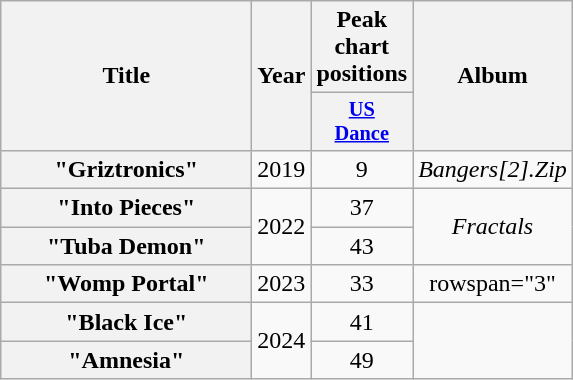<table class="wikitable plainrowheaders" style="text-align:center;">
<tr>
<th scope="col" rowspan="2" style="width:10em;">Title</th>
<th scope="col" rowspan="2" style="width:1em;">Year</th>
<th>Peak chart positions</th>
<th scope="col" rowspan="2">Album</th>
</tr>
<tr>
<th scope="col" style="width:3em;font-size:85%;"><a href='#'>US<br>Dance</a><br></th>
</tr>
<tr>
<th scope="row">"Griztronics"</th>
<td>2019</td>
<td>9</td>
<td><em>Bangers[2].Zip</em></td>
</tr>
<tr>
<th scope="row">"Into Pieces"<br></th>
<td rowspan="2">2022</td>
<td>37</td>
<td rowspan="2"><em>Fractals</em></td>
</tr>
<tr>
<th scope="row">"Tuba Demon"</th>
<td>43</td>
</tr>
<tr>
<th scope="row">"Womp Portal"<br></th>
<td>2023</td>
<td>33</td>
<td>rowspan="3" </td>
</tr>
<tr>
<th scope="row">"Black Ice"<br></th>
<td rowspan="2">2024</td>
<td>41</td>
</tr>
<tr>
<th scope="row">"Amnesia"</th>
<td>49</td>
</tr>
</table>
